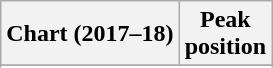<table class="wikitable sortable plainrowheaders" style="text-align:center;">
<tr>
<th>Chart (2017–18)</th>
<th>Peak<br>position</th>
</tr>
<tr>
</tr>
<tr>
</tr>
</table>
